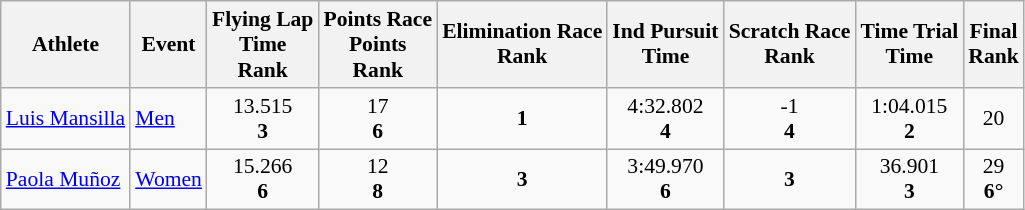<table class="wikitable" border="1" style="font-size:90%">
<tr>
<th>Athlete</th>
<th>Event</th>
<th>Flying Lap<br>Time<br>Rank</th>
<th>Points Race<br>Points<br>Rank</th>
<th>Elimination Race<br>Rank</th>
<th>Ind Pursuit<br>Time</th>
<th>Scratch Race<br>Rank</th>
<th>Time Trial<br>Time</th>
<th>Final<br>Rank</th>
</tr>
<tr>
<td><a href='#'>Luis Mansilla</a></td>
<td><a href='#'>Men</a></td>
<td align=center>13.515<br><strong>3</strong></td>
<td align=center>17<br><strong>6</strong></td>
<td align=center><strong>1</strong></td>
<td align=center>4:32.802<br><strong>4</strong></td>
<td align=center>-1<br><strong>4</strong></td>
<td align=center>1:04.015<br><strong>2</strong></td>
<td align=center>20<br></td>
</tr>
<tr>
<td><a href='#'>Paola Muñoz</a></td>
<td><a href='#'>Women</a></td>
<td align=center>15.266<br><strong>6</strong></td>
<td align=center>12<br><strong>8</strong></td>
<td align=center><strong>3</strong></td>
<td align=center>3:49.970<br><strong>6</strong></td>
<td align=center><strong>3</strong></td>
<td align=center>36.901<br><strong>3</strong></td>
<td align=center>29<br><strong>6°</strong></td>
</tr>
</table>
